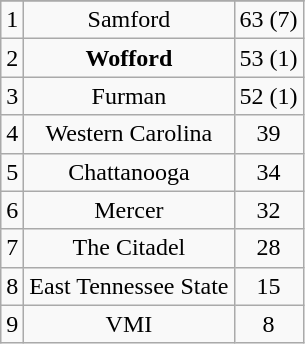<table class="wikitable" style="display: inline-table;">
<tr align="center">
</tr>
<tr align="center">
<td>1</td>
<td>Samford</td>
<td>63 (7)</td>
</tr>
<tr align="center">
<td>2</td>
<td><strong>Wofford</strong></td>
<td>53 (1)</td>
</tr>
<tr align="center">
<td>3</td>
<td>Furman</td>
<td>52 (1)</td>
</tr>
<tr align="center">
<td>4</td>
<td>Western Carolina</td>
<td>39</td>
</tr>
<tr align="center">
<td>5</td>
<td>Chattanooga</td>
<td>34</td>
</tr>
<tr align="center">
<td>6</td>
<td>Mercer</td>
<td>32</td>
</tr>
<tr align="center">
<td>7</td>
<td>The Citadel</td>
<td>28</td>
</tr>
<tr align="center">
<td>8</td>
<td>East Tennessee State</td>
<td>15</td>
</tr>
<tr align="center">
<td>9</td>
<td>VMI</td>
<td>8</td>
</tr>
</table>
